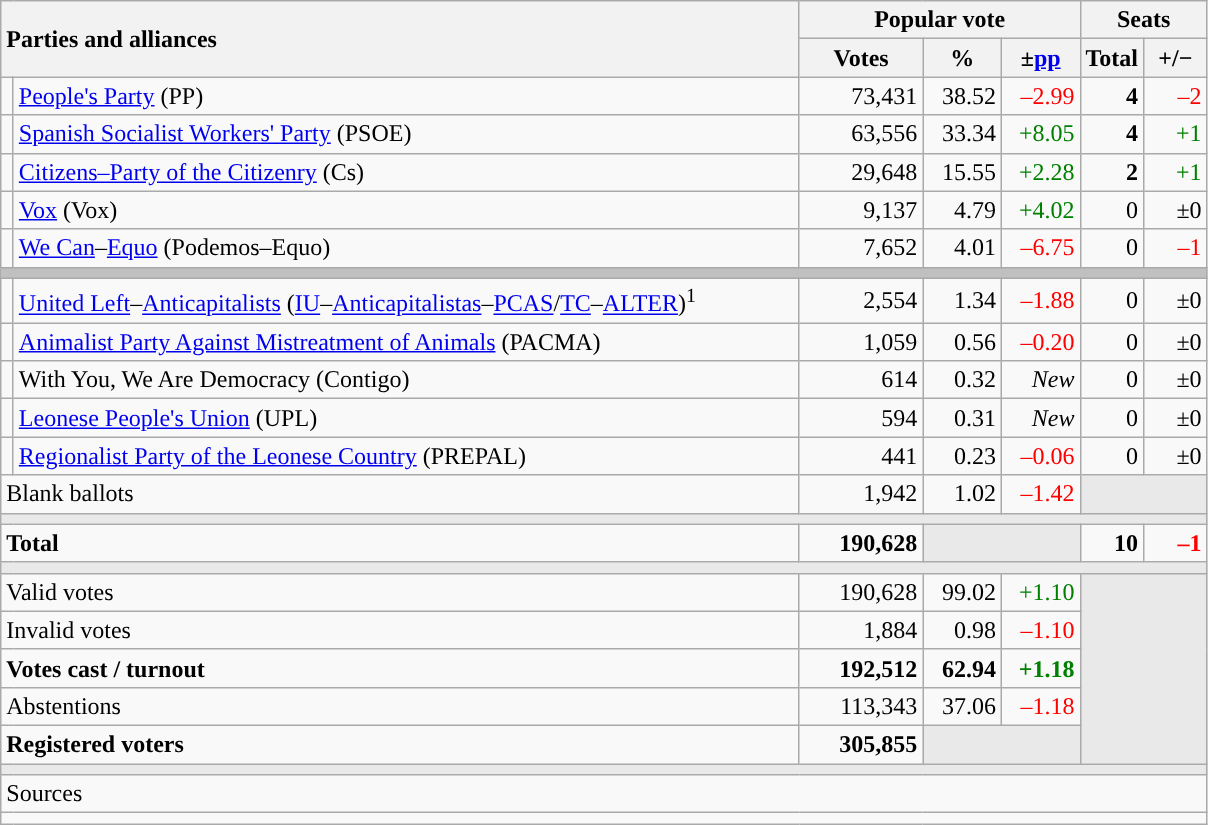<table class="wikitable" style="text-align:right;">
<tr>
<th style="text-align:left;" rowspan="2" colspan="2" width="525">Parties and alliances</th>
<th colspan="3">Popular vote</th>
<th colspan="2">Seats</th>
</tr>
<tr>
<th width="75">Votes</th>
<th width="45">%</th>
<th width="45">±<a href='#'>pp</a></th>
<th width="35">Total</th>
<th width="35">+/−</th>
</tr>
<tr>
<td width="1" style="color:inherit;background:"></td>
<td align="left"><a href='#'>People's Party</a> (PP)</td>
<td>73,431</td>
<td>38.52</td>
<td style="color:red;">–2.99</td>
<td><strong>4</strong></td>
<td style="color:red;">–2</td>
</tr>
<tr>
<td style="color:inherit;background:"></td>
<td align="left"><a href='#'>Spanish Socialist Workers' Party</a> (PSOE)</td>
<td>63,556</td>
<td>33.34</td>
<td style="color:green;">+8.05</td>
<td><strong>4</strong></td>
<td style="color:green;">+1</td>
</tr>
<tr>
<td style="color:inherit;background:"></td>
<td align="left"><a href='#'>Citizens–Party of the Citizenry</a> (Cs)</td>
<td>29,648</td>
<td>15.55</td>
<td style="color:green;">+2.28</td>
<td><strong>2</strong></td>
<td style="color:green;">+1</td>
</tr>
<tr>
<td style="color:inherit;background:"></td>
<td align="left"><a href='#'>Vox</a> (Vox)</td>
<td>9,137</td>
<td>4.79</td>
<td style="color:green;">+4.02</td>
<td>0</td>
<td>±0</td>
</tr>
<tr>
<td style="color:inherit;background:"></td>
<td align="left"><a href='#'>We Can</a>–<a href='#'>Equo</a> (Podemos–Equo)</td>
<td>7,652</td>
<td>4.01</td>
<td style="color:red;">–6.75</td>
<td>0</td>
<td style="color:red;">–1</td>
</tr>
<tr>
<td colspan="7" bgcolor="#C0C0C0"></td>
</tr>
<tr>
<td style="color:inherit;background:"></td>
<td align="left"><a href='#'>United Left</a>–<a href='#'>Anticapitalists</a> (<a href='#'>IU</a>–<a href='#'>Anticapitalistas</a>–<a href='#'>PCAS</a>/<a href='#'>TC</a>–<a href='#'>ALTER</a>)<sup>1</sup></td>
<td>2,554</td>
<td>1.34</td>
<td style="color:red;">–1.88</td>
<td>0</td>
<td>±0</td>
</tr>
<tr>
<td style="color:inherit;background:"></td>
<td align="left"><a href='#'>Animalist Party Against Mistreatment of Animals</a> (PACMA)</td>
<td>1,059</td>
<td>0.56</td>
<td style="color:red;">–0.20</td>
<td>0</td>
<td>±0</td>
</tr>
<tr>
<td style="color:inherit;background:"></td>
<td align="left">With You, We Are Democracy (Contigo)</td>
<td>614</td>
<td>0.32</td>
<td><em>New</em></td>
<td>0</td>
<td>±0</td>
</tr>
<tr>
<td style="color:inherit;background:"></td>
<td align="left"><a href='#'>Leonese People's Union</a> (UPL)</td>
<td>594</td>
<td>0.31</td>
<td><em>New</em></td>
<td>0</td>
<td>±0</td>
</tr>
<tr>
<td style="color:inherit;background:"></td>
<td align="left"><a href='#'>Regionalist Party of the Leonese Country</a> (PREPAL)</td>
<td>441</td>
<td>0.23</td>
<td style="color:red;">–0.06</td>
<td>0</td>
<td>±0</td>
</tr>
<tr>
<td align="left" colspan="2">Blank ballots</td>
<td>1,942</td>
<td>1.02</td>
<td style="color:red;">–1.42</td>
<td bgcolor="#E9E9E9" colspan="2"></td>
</tr>
<tr>
<td colspan="7" bgcolor="#E9E9E9"></td>
</tr>
<tr style="font-weight:bold;">
<td align="left" colspan="2">Total</td>
<td>190,628</td>
<td bgcolor="#E9E9E9" colspan="2"></td>
<td>10</td>
<td style="color:red;">–1</td>
</tr>
<tr>
<td colspan="7" bgcolor="#E9E9E9"></td>
</tr>
<tr>
<td align="left" colspan="2">Valid votes</td>
<td>190,628</td>
<td>99.02</td>
<td style="color:green;">+1.10</td>
<td bgcolor="#E9E9E9" colspan="2" rowspan="5"></td>
</tr>
<tr>
<td align="left" colspan="2">Invalid votes</td>
<td>1,884</td>
<td>0.98</td>
<td style="color:red;">–1.10</td>
</tr>
<tr style="font-weight:bold;">
<td align="left" colspan="2">Votes cast / turnout</td>
<td>192,512</td>
<td>62.94</td>
<td style="color:green;">+1.18</td>
</tr>
<tr>
<td align="left" colspan="2">Abstentions</td>
<td>113,343</td>
<td>37.06</td>
<td style="color:red;">–1.18</td>
</tr>
<tr style="font-weight:bold;">
<td align="left" colspan="2">Registered voters</td>
<td>305,855</td>
<td bgcolor="#E9E9E9" colspan="2"></td>
</tr>
<tr>
<td colspan="7" bgcolor="#E9E9E9"></td>
</tr>
<tr>
<td align="left" colspan="7">Sources</td>
</tr>
<tr>
<td colspan="7" style="text-align:left; max-width:790px;"></td>
</tr>
</table>
